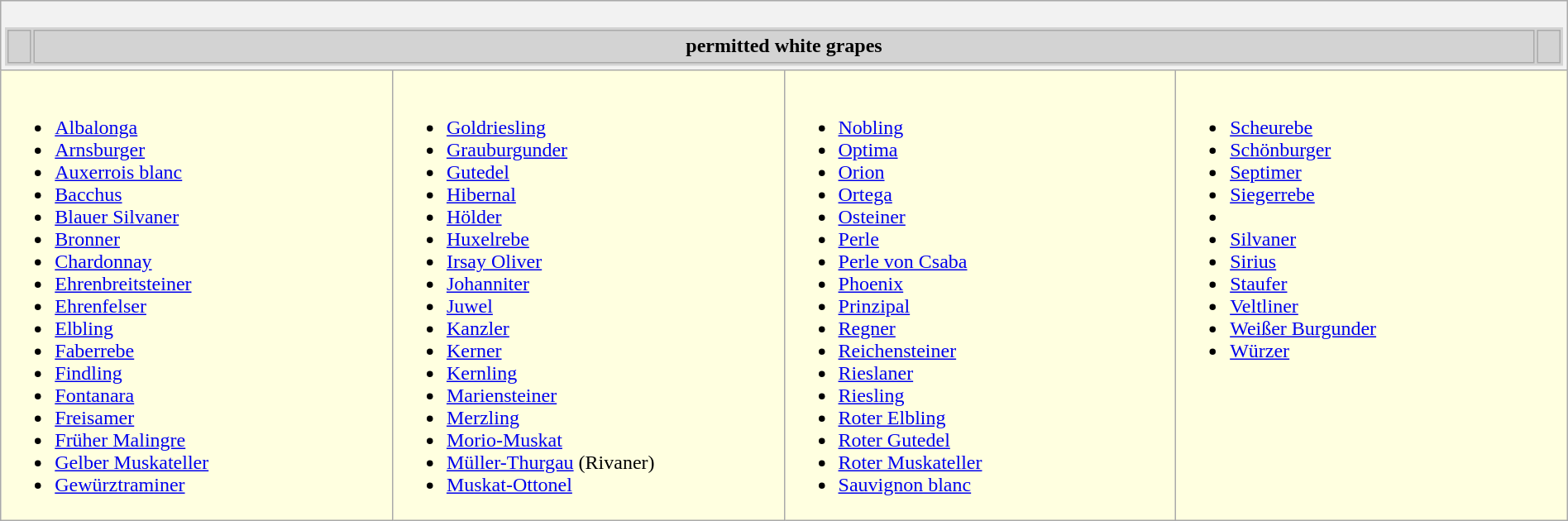<table class="wikitable" width="100%">
<tr bgcolor="lightgrey">
<th colspan="4"><br><table width="100%" style="background:lightgrey">
<tr>
<td width="10"></td>
<td align="center">permitted white grapes</td>
<td width="10" align="right"></td>
</tr>
</table>
</th>
</tr>
<tr bgcolor="FFFFE0">
<td width="25%" valign="top"><br><ul><li><a href='#'>Albalonga</a></li><li><a href='#'>Arnsburger</a></li><li><a href='#'>Auxerrois blanc</a></li><li><a href='#'>Bacchus</a></li><li><a href='#'>Blauer Silvaner</a></li><li><a href='#'>Bronner</a></li><li><a href='#'>Chardonnay</a></li><li><a href='#'>Ehrenbreitsteiner</a></li><li><a href='#'>Ehrenfelser</a></li><li><a href='#'>Elbling</a></li><li><a href='#'>Faberrebe</a></li><li><a href='#'>Findling</a></li><li><a href='#'>Fontanara</a></li><li><a href='#'>Freisamer</a></li><li><a href='#'>Früher Malingre</a></li><li><a href='#'>Gelber Muskateller</a></li><li><a href='#'>Gewürztraminer</a></li></ul></td>
<td width="25%" valign="top"><br><ul><li><a href='#'>Goldriesling</a></li><li><a href='#'>Grauburgunder</a></li><li><a href='#'>Gutedel</a></li><li><a href='#'>Hibernal</a></li><li><a href='#'>Hölder</a></li><li><a href='#'>Huxelrebe</a></li><li><a href='#'>Irsay Oliver</a></li><li><a href='#'>Johanniter</a></li><li><a href='#'>Juwel</a></li><li><a href='#'>Kanzler</a></li><li><a href='#'>Kerner</a></li><li><a href='#'>Kernling</a></li><li><a href='#'>Mariensteiner</a></li><li><a href='#'>Merzling</a></li><li><a href='#'>Morio-Muskat</a></li><li><a href='#'>Müller-Thurgau</a> (Rivaner)</li><li><a href='#'>Muskat-Ottonel</a></li></ul></td>
<td width="25%" valign="top"><br><ul><li><a href='#'>Nobling</a></li><li><a href='#'>Optima</a></li><li><a href='#'>Orion</a></li><li><a href='#'>Ortega</a></li><li><a href='#'>Osteiner</a></li><li><a href='#'>Perle</a></li><li><a href='#'>Perle von Csaba</a></li><li><a href='#'>Phoenix</a></li><li><a href='#'>Prinzipal</a></li><li><a href='#'>Regner</a></li><li><a href='#'>Reichensteiner</a></li><li><a href='#'>Rieslaner</a></li><li><a href='#'>Riesling</a></li><li><a href='#'>Roter Elbling</a></li><li><a href='#'>Roter Gutedel</a></li><li><a href='#'>Roter Muskateller</a></li><li><a href='#'>Sauvignon blanc</a></li></ul></td>
<td width="25%" valign="top"><br><ul><li><a href='#'>Scheurebe</a></li><li><a href='#'>Schönburger</a></li><li><a href='#'>Septimer</a></li><li><a href='#'>Siegerrebe</a></li><li></li><li><a href='#'>Silvaner</a></li><li><a href='#'>Sirius</a></li><li><a href='#'>Staufer</a></li><li><a href='#'>Veltliner</a></li><li><a href='#'>Weißer Burgunder</a></li><li><a href='#'>Würzer</a></li></ul></td>
</tr>
</table>
